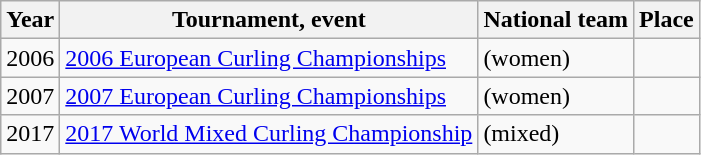<table class="wikitable">
<tr>
<th scope="col">Year</th>
<th scope="col">Tournament, event</th>
<th scope="col">National team</th>
<th scope="col">Place</th>
</tr>
<tr>
<td>2006</td>
<td><a href='#'>2006 European Curling Championships</a></td>
<td> (women)</td>
<td></td>
</tr>
<tr>
<td>2007</td>
<td><a href='#'>2007 European Curling Championships</a></td>
<td> (women)</td>
<td></td>
</tr>
<tr>
<td>2017</td>
<td><a href='#'>2017 World Mixed Curling Championship</a></td>
<td> (mixed)</td>
<td></td>
</tr>
</table>
